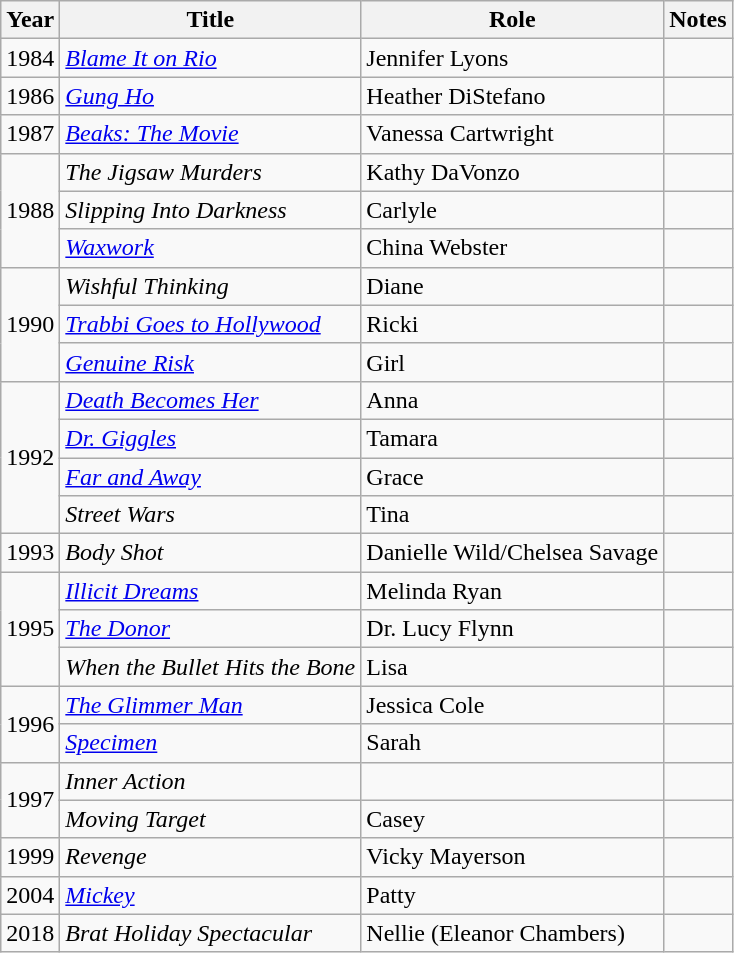<table class="wikitable">
<tr>
<th>Year</th>
<th>Title</th>
<th>Role</th>
<th>Notes</th>
</tr>
<tr>
<td>1984</td>
<td><em><a href='#'>Blame It on Rio</a></em></td>
<td>Jennifer Lyons</td>
<td></td>
</tr>
<tr>
<td>1986</td>
<td><em><a href='#'>Gung Ho</a></em></td>
<td>Heather DiStefano</td>
<td></td>
</tr>
<tr>
<td>1987</td>
<td><em><a href='#'>Beaks: The Movie</a></em></td>
<td>Vanessa Cartwright</td>
<td></td>
</tr>
<tr>
<td rowspan="3">1988</td>
<td><em>The Jigsaw Murders</em></td>
<td>Kathy DaVonzo</td>
<td></td>
</tr>
<tr>
<td><em>Slipping Into Darkness</em></td>
<td>Carlyle</td>
<td></td>
</tr>
<tr>
<td><em><a href='#'>Waxwork</a></em></td>
<td>China Webster</td>
<td></td>
</tr>
<tr>
<td rowspan="3">1990</td>
<td><em>Wishful Thinking</em></td>
<td>Diane</td>
<td></td>
</tr>
<tr>
<td><em><a href='#'>Trabbi Goes to Hollywood</a></em></td>
<td>Ricki</td>
<td></td>
</tr>
<tr>
<td><em><a href='#'>Genuine Risk</a></em></td>
<td>Girl</td>
<td></td>
</tr>
<tr>
<td rowspan="4">1992</td>
<td><em><a href='#'>Death Becomes Her</a></em></td>
<td>Anna</td>
<td></td>
</tr>
<tr>
<td><em><a href='#'>Dr. Giggles</a></em></td>
<td>Tamara</td>
<td></td>
</tr>
<tr>
<td><em><a href='#'>Far and Away</a></em></td>
<td>Grace</td>
<td></td>
</tr>
<tr>
<td><em>Street Wars</em></td>
<td>Tina</td>
<td></td>
</tr>
<tr>
<td>1993</td>
<td><em>Body Shot</em></td>
<td>Danielle Wild/Chelsea Savage</td>
<td></td>
</tr>
<tr>
<td rowspan="3">1995</td>
<td><em><a href='#'>Illicit Dreams</a></em></td>
<td>Melinda Ryan</td>
<td></td>
</tr>
<tr>
<td><em><a href='#'>The Donor</a></em></td>
<td>Dr. Lucy Flynn</td>
<td></td>
</tr>
<tr>
<td><em>When the Bullet Hits the Bone</em></td>
<td>Lisa</td>
<td></td>
</tr>
<tr>
<td rowspan="2">1996</td>
<td><em><a href='#'>The Glimmer Man</a></em></td>
<td>Jessica Cole</td>
<td></td>
</tr>
<tr>
<td><em><a href='#'>Specimen</a></em></td>
<td>Sarah</td>
<td></td>
</tr>
<tr>
<td rowspan="2">1997</td>
<td><em>Inner Action</em></td>
<td></td>
<td></td>
</tr>
<tr>
<td><em>Moving Target</em></td>
<td>Casey</td>
<td></td>
</tr>
<tr>
<td>1999</td>
<td><em>Revenge</em></td>
<td>Vicky Mayerson</td>
<td></td>
</tr>
<tr>
<td>2004</td>
<td><em><a href='#'>Mickey</a></em></td>
<td>Patty</td>
<td></td>
</tr>
<tr>
<td>2018</td>
<td><em>Brat Holiday Spectacular</em></td>
<td>Nellie (Eleanor Chambers)</td>
<td></td>
</tr>
</table>
